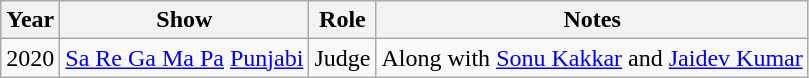<table class="wikitable sortable">
<tr>
<th>Year</th>
<th>Show</th>
<th>Role</th>
<th>Notes</th>
</tr>
<tr>
<td>2020</td>
<td><a href='#'>Sa Re Ga Ma Pa</a> <a href='#'>Punjabi</a></td>
<td>Judge</td>
<td>Along with <a href='#'>Sonu Kakkar</a> and <a href='#'>Jaidev Kumar</a></td>
</tr>
</table>
